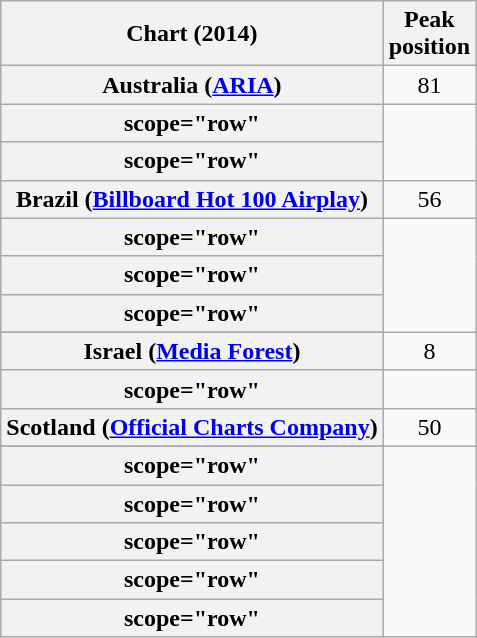<table class="wikitable sortable plainrowheaders">
<tr>
<th scope="col">Chart (2014)</th>
<th scope="col">Peak<br>position</th>
</tr>
<tr>
<th scope="row">Australia (<a href='#'>ARIA</a>)</th>
<td style="text-align: center;">81</td>
</tr>
<tr>
<th>scope="row"</th>
</tr>
<tr>
<th>scope="row"</th>
</tr>
<tr>
<th scope="row">Brazil (<a href='#'>Billboard Hot 100 Airplay</a>)</th>
<td style="text-align:center;">56</td>
</tr>
<tr>
<th>scope="row"</th>
</tr>
<tr>
<th>scope="row"</th>
</tr>
<tr>
<th>scope="row"</th>
</tr>
<tr>
</tr>
<tr>
</tr>
<tr>
</tr>
<tr>
</tr>
<tr>
<th scope="row">Israel (<a href='#'>Media Forest</a>)</th>
<td style="text-align:center;">8</td>
</tr>
<tr>
<th>scope="row"</th>
</tr>
<tr>
<th scope="row">Scotland (<a href='#'>Official Charts Company</a>)</th>
<td style="text-align:center;">50</td>
</tr>
<tr>
</tr>
<tr>
</tr>
<tr>
<th>scope="row"</th>
</tr>
<tr>
<th>scope="row"</th>
</tr>
<tr>
<th>scope="row"</th>
</tr>
<tr>
<th>scope="row"</th>
</tr>
<tr>
<th>scope="row"</th>
</tr>
</table>
